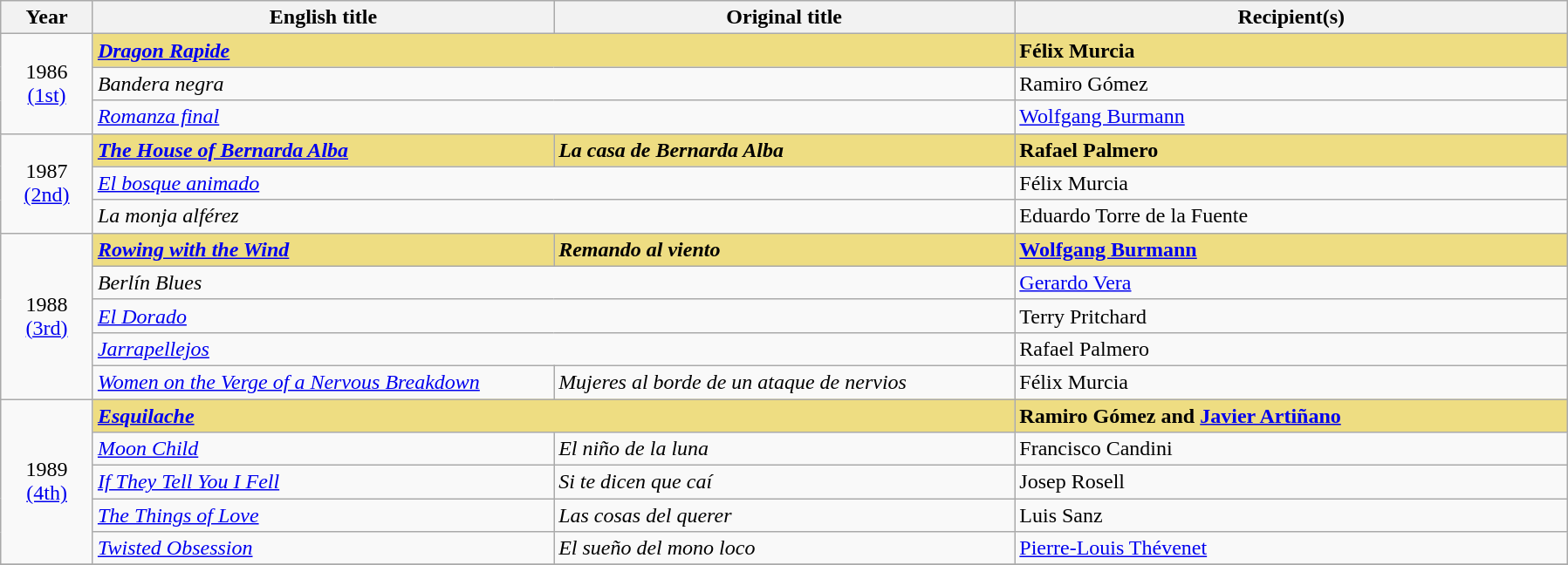<table class="wikitable sortable" style="text-align:left;"style="width:95%">
<tr>
<th scope="col" style="width:5%;">Year</th>
<th scope="col" style="width:25%;">English title</th>
<th scope="col" style="width:25%;">Original title</th>
<th scope="col" style="width:30%;">Recipient(s)</th>
</tr>
<tr>
<td rowspan="3" style="text-align:center;">1986<br><a href='#'>(1st)</a></td>
<td colspan="2" style="background:#eedd82;"><strong><em><a href='#'>Dragon Rapide</a></em></strong></td>
<td style="background:#eedd82;"><strong>Félix Murcia</strong></td>
</tr>
<tr>
<td colspan="2"><em>Bandera negra</em></td>
<td>Ramiro Gómez</td>
</tr>
<tr>
<td colspan="2"><em><a href='#'>Romanza final</a></em></td>
<td><a href='#'>Wolfgang Burmann</a></td>
</tr>
<tr>
<td rowspan="3" style="text-align:center;">1987<br><a href='#'>(2nd)</a></td>
<td style="background:#eedd82;"><strong><em><a href='#'>The House of Bernarda Alba</a></em></strong></td>
<td style="background:#eedd82;"><strong><em>La casa de Bernarda Alba</em></strong></td>
<td style="background:#eedd82;"><strong>Rafael Palmero</strong></td>
</tr>
<tr>
<td colspan="2"><em><a href='#'>El bosque animado</a></em></td>
<td>Félix Murcia</td>
</tr>
<tr>
<td colspan="2"><em>La monja alférez</em></td>
<td>Eduardo Torre de la Fuente</td>
</tr>
<tr>
<td rowspan="5" style="text-align:center;">1988<br><a href='#'>(3rd)</a></td>
<td style="background:#eedd82;"><strong><em><a href='#'>Rowing with the Wind</a></em></strong></td>
<td style="background:#eedd82;"><strong><em>Remando al viento</em></strong></td>
<td style="background:#eedd82;"><strong><a href='#'>Wolfgang Burmann</a></strong></td>
</tr>
<tr>
<td colspan="2"><em>Berlín Blues</em></td>
<td><a href='#'>Gerardo Vera</a></td>
</tr>
<tr>
<td colspan="2"><em><a href='#'>El Dorado</a></em></td>
<td>Terry Pritchard</td>
</tr>
<tr>
<td colspan="2"><em><a href='#'>Jarrapellejos</a></em></td>
<td>Rafael Palmero</td>
</tr>
<tr>
<td><em><a href='#'>Women on the Verge of a Nervous Breakdown</a></em></td>
<td><em>Mujeres al borde de un ataque de nervios</em></td>
<td>Félix Murcia</td>
</tr>
<tr>
<td rowspan="5" style="text-align:center;">1989<br><a href='#'>(4th)</a></td>
<td colspan="2" style="background:#eedd82;"><strong><em><a href='#'>Esquilache</a></em></strong></td>
<td style="background:#eedd82;"><strong>Ramiro Gómez and <a href='#'>Javier Artiñano</a></strong></td>
</tr>
<tr>
<td><em><a href='#'>Moon Child</a></em></td>
<td><em>El niño de la luna</em></td>
<td>Francisco Candini</td>
</tr>
<tr>
<td><em><a href='#'>If They Tell You I Fell</a></em></td>
<td><em>Si te dicen que caí</em></td>
<td>Josep Rosell</td>
</tr>
<tr>
<td><em><a href='#'>The Things of Love</a></em></td>
<td><em>Las cosas del querer</em></td>
<td>Luis Sanz</td>
</tr>
<tr>
<td><em><a href='#'>Twisted Obsession</a></em></td>
<td><em>El sueño del mono loco</em></td>
<td><a href='#'>Pierre-Louis Thévenet</a></td>
</tr>
<tr>
</tr>
</table>
